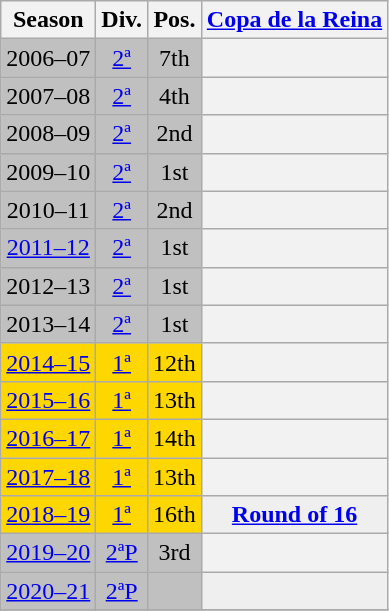<table class="wikitable" style="text-align:center">
<tr style="background:#f0f6fa;">
<th>Season</th>
<th>Div.</th>
<th>Pos.</th>
<th><a href='#'>Copa de la Reina</a></th>
</tr>
<tr>
<td bgcolor=silver>2006–07</td>
<td bgcolor=silver><a href='#'>2ª</a></td>
<td bgcolor=silver>7th</td>
<th></th>
</tr>
<tr>
<td bgcolor=silver>2007–08</td>
<td bgcolor=silver><a href='#'>2ª</a></td>
<td bgcolor=silver>4th</td>
<th></th>
</tr>
<tr>
<td bgcolor=silver>2008–09</td>
<td bgcolor=silver><a href='#'>2ª</a></td>
<td bgcolor=silver>2nd</td>
<th></th>
</tr>
<tr>
<td bgcolor=silver>2009–10</td>
<td bgcolor=silver><a href='#'>2ª</a></td>
<td bgcolor=silver>1st</td>
<th></th>
</tr>
<tr>
<td bgcolor=silver>2010–11</td>
<td bgcolor=silver><a href='#'>2ª</a></td>
<td bgcolor=silver>2nd</td>
<th></th>
</tr>
<tr>
<td bgcolor=silver><a href='#'>2011–12</a></td>
<td bgcolor=silver><a href='#'>2ª</a></td>
<td bgcolor=silver>1st</td>
<th></th>
</tr>
<tr>
<td bgcolor=silver>2012–13</td>
<td bgcolor=silver><a href='#'>2ª</a></td>
<td bgcolor=silver>1st</td>
<th></th>
</tr>
<tr>
<td bgcolor=silver>2013–14</td>
<td bgcolor=silver><a href='#'>2ª</a></td>
<td bgcolor=silver>1st</td>
<th></th>
</tr>
<tr>
<td bgcolor=gold><a href='#'>2014–15</a></td>
<td bgcolor=gold><a href='#'>1ª</a></td>
<td bgcolor=gold>12th</td>
<th></th>
</tr>
<tr>
<td bgcolor=gold><a href='#'>2015–16</a></td>
<td bgcolor=gold><a href='#'>1ª</a></td>
<td bgcolor=gold>13th</td>
<th></th>
</tr>
<tr>
<td bgcolor=gold><a href='#'>2016–17</a></td>
<td bgcolor=gold><a href='#'>1ª</a></td>
<td bgcolor=gold>14th</td>
<th></th>
</tr>
<tr>
<td bgcolor=gold><a href='#'>2017–18</a></td>
<td bgcolor=gold><a href='#'>1ª</a></td>
<td bgcolor=gold>13th</td>
<th></th>
</tr>
<tr>
<td style="background:gold;"><a href='#'>2018–19</a></td>
<td style="background:gold;"><a href='#'>1ª</a></td>
<td style="background:gold;">16th</td>
<th style="background:#efefef;"><a href='#'>Round of 16</a></th>
</tr>
<tr>
<td bgcolor=silver><a href='#'>2019–20</a></td>
<td bgcolor=silver><a href='#'>2ªP</a></td>
<td bgcolor=silver>3rd</td>
<th></th>
</tr>
<tr>
<td style="background:silver;"><a href='#'>2020–21</a></td>
<td style="background:silver;"><a href='#'>2ªP</a></td>
<td style="background:silver;"></td>
<th style="background:#efefef;"></th>
</tr>
<tr>
</tr>
</table>
